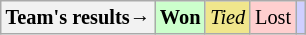<table class="wikitable" style="font-size:85%; text-align:center;">
<tr>
<th>Team's results→</th>
<td style="background-color:#cfc;"><strong>Won</strong></td>
<td style="background-color:#F0E68C;"><em>Tied</em></td>
<td style="background-color:#FFCFCF;">Lost</td>
<td style="background-color:#CFCFFF;"><em></em></td>
</tr>
</table>
